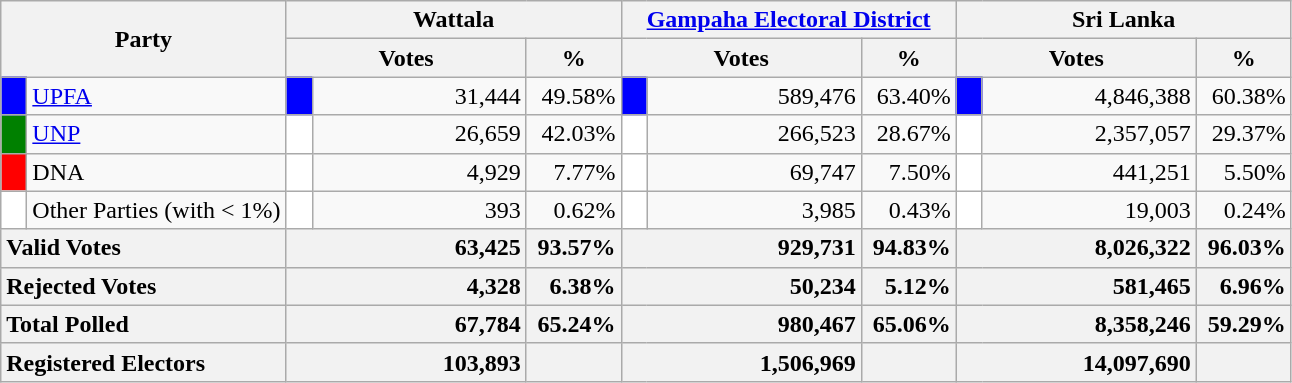<table class="wikitable">
<tr>
<th colspan="2" width="144px"rowspan="2">Party</th>
<th colspan="3" width="216px">Wattala</th>
<th colspan="3" width="216px"><a href='#'>Gampaha Electoral District</a></th>
<th colspan="3" width="216px">Sri Lanka</th>
</tr>
<tr>
<th colspan="2" width="144px">Votes</th>
<th>%</th>
<th colspan="2" width="144px">Votes</th>
<th>%</th>
<th colspan="2" width="144px">Votes</th>
<th>%</th>
</tr>
<tr>
<td style="background-color:blue;" width="10px"></td>
<td style="text-align:left;"><a href='#'>UPFA</a></td>
<td style="background-color:blue;" width="10px"></td>
<td style="text-align:right;">31,444</td>
<td style="text-align:right;">49.58%</td>
<td style="background-color:blue;" width="10px"></td>
<td style="text-align:right;">589,476</td>
<td style="text-align:right;">63.40%</td>
<td style="background-color:blue;" width="10px"></td>
<td style="text-align:right;">4,846,388</td>
<td style="text-align:right;">60.38%</td>
</tr>
<tr>
<td style="background-color:green;" width="10px"></td>
<td style="text-align:left;"><a href='#'>UNP</a></td>
<td style="background-color:white;" width="10px"></td>
<td style="text-align:right;">26,659</td>
<td style="text-align:right;">42.03%</td>
<td style="background-color:white;" width="10px"></td>
<td style="text-align:right;">266,523</td>
<td style="text-align:right;">28.67%</td>
<td style="background-color:white;" width="10px"></td>
<td style="text-align:right;">2,357,057</td>
<td style="text-align:right;">29.37%</td>
</tr>
<tr>
<td style="background-color:red;" width="10px"></td>
<td style="text-align:left;">DNA</td>
<td style="background-color:white;" width="10px"></td>
<td style="text-align:right;">4,929</td>
<td style="text-align:right;">7.77%</td>
<td style="background-color:white;" width="10px"></td>
<td style="text-align:right;">69,747</td>
<td style="text-align:right;">7.50%</td>
<td style="background-color:white;" width="10px"></td>
<td style="text-align:right;">441,251</td>
<td style="text-align:right;">5.50%</td>
</tr>
<tr>
<td style="background-color:white;" width="10px"></td>
<td style="text-align:left;">Other Parties (with < 1%)</td>
<td style="background-color:white;" width="10px"></td>
<td style="text-align:right;">393</td>
<td style="text-align:right;">0.62%</td>
<td style="background-color:white;" width="10px"></td>
<td style="text-align:right;">3,985</td>
<td style="text-align:right;">0.43%</td>
<td style="background-color:white;" width="10px"></td>
<td style="text-align:right;">19,003</td>
<td style="text-align:right;">0.24%</td>
</tr>
<tr>
<th colspan="2" width="144px"style="text-align:left;">Valid Votes</th>
<th style="text-align:right;"colspan="2" width="144px">63,425</th>
<th style="text-align:right;">93.57%</th>
<th style="text-align:right;"colspan="2" width="144px">929,731</th>
<th style="text-align:right;">94.83%</th>
<th style="text-align:right;"colspan="2" width="144px">8,026,322</th>
<th style="text-align:right;">96.03%</th>
</tr>
<tr>
<th colspan="2" width="144px"style="text-align:left;">Rejected Votes</th>
<th style="text-align:right;"colspan="2" width="144px">4,328</th>
<th style="text-align:right;">6.38%</th>
<th style="text-align:right;"colspan="2" width="144px">50,234</th>
<th style="text-align:right;">5.12%</th>
<th style="text-align:right;"colspan="2" width="144px">581,465</th>
<th style="text-align:right;">6.96%</th>
</tr>
<tr>
<th colspan="2" width="144px"style="text-align:left;">Total Polled</th>
<th style="text-align:right;"colspan="2" width="144px">67,784</th>
<th style="text-align:right;">65.24%</th>
<th style="text-align:right;"colspan="2" width="144px">980,467</th>
<th style="text-align:right;">65.06%</th>
<th style="text-align:right;"colspan="2" width="144px">8,358,246</th>
<th style="text-align:right;">59.29%</th>
</tr>
<tr>
<th colspan="2" width="144px"style="text-align:left;">Registered Electors</th>
<th style="text-align:right;"colspan="2" width="144px">103,893</th>
<th></th>
<th style="text-align:right;"colspan="2" width="144px">1,506,969</th>
<th></th>
<th style="text-align:right;"colspan="2" width="144px">14,097,690</th>
<th></th>
</tr>
</table>
